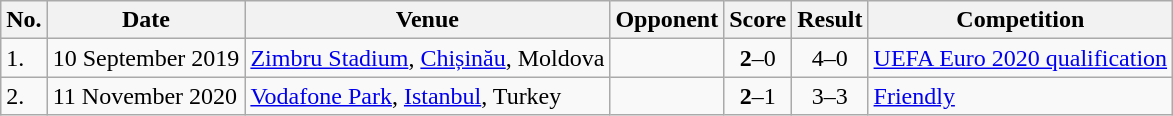<table class="wikitable">
<tr>
<th>No.</th>
<th>Date</th>
<th>Venue</th>
<th>Opponent</th>
<th>Score</th>
<th>Result</th>
<th>Competition</th>
</tr>
<tr>
<td>1.</td>
<td>10 September 2019</td>
<td><a href='#'>Zimbru Stadium</a>, <a href='#'>Chișinău</a>, Moldova</td>
<td></td>
<td align=center><strong>2</strong>–0</td>
<td align=center>4–0</td>
<td><a href='#'>UEFA Euro 2020 qualification</a></td>
</tr>
<tr>
<td>2.</td>
<td>11 November 2020</td>
<td><a href='#'>Vodafone Park</a>, <a href='#'>Istanbul</a>, Turkey</td>
<td></td>
<td align=center><strong>2</strong>–1</td>
<td align=center>3–3</td>
<td><a href='#'>Friendly</a></td>
</tr>
</table>
